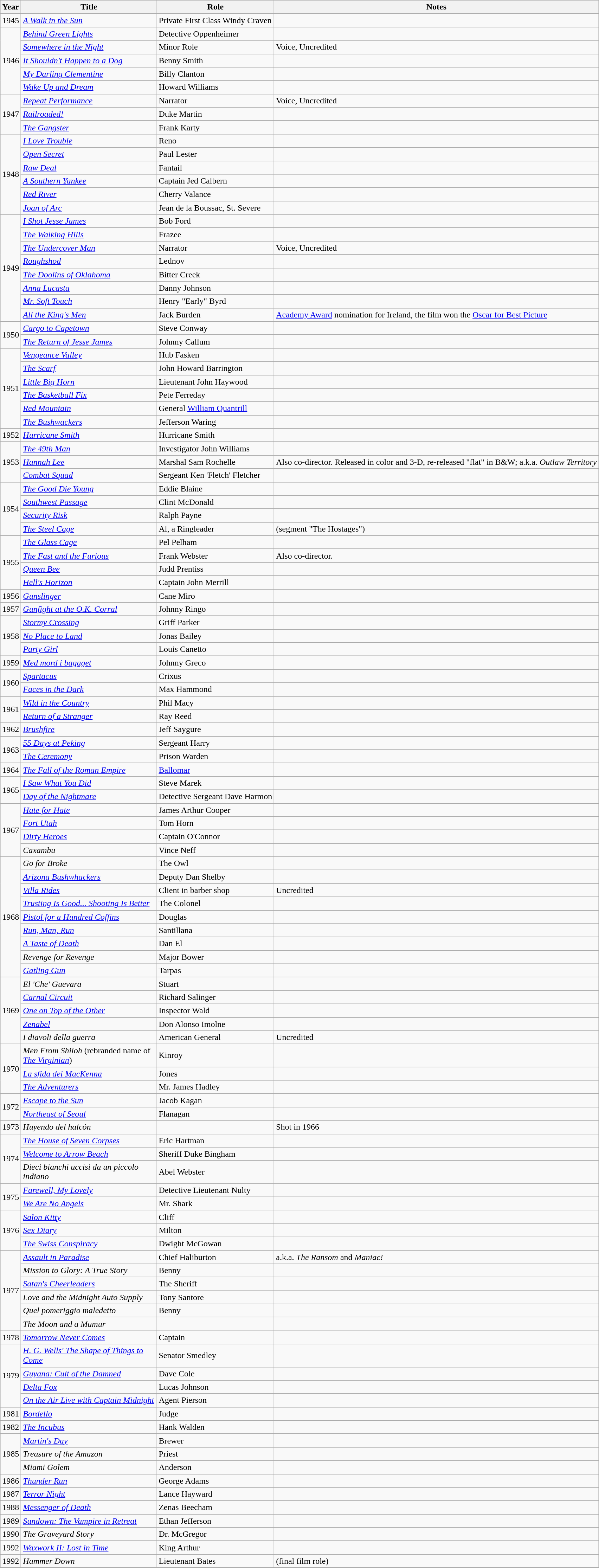<table class="wikitable sortable">
<tr>
<th>Year</th>
<th width="250">Title</th>
<th class="unsortable">Role</th>
<th class="unsortable">Notes</th>
</tr>
<tr>
<td>1945</td>
<td data-sort-value="Walk in the Sun, A"><em><a href='#'>A Walk in the Sun</a></em></td>
<td>Private First Class Windy Craven</td>
<td></td>
</tr>
<tr>
<td rowspan="5">1946</td>
<td><em><a href='#'>Behind Green Lights</a></em></td>
<td>Detective Oppenheimer</td>
<td></td>
</tr>
<tr>
<td><em><a href='#'>Somewhere in the Night</a></em></td>
<td>Minor Role</td>
<td>Voice, Uncredited</td>
</tr>
<tr>
<td><em><a href='#'>It Shouldn't Happen to a Dog</a></em></td>
<td>Benny Smith</td>
<td></td>
</tr>
<tr>
<td><em><a href='#'>My Darling Clementine</a></em></td>
<td>Billy Clanton</td>
<td></td>
</tr>
<tr>
<td><em><a href='#'>Wake Up and Dream</a></em></td>
<td>Howard Williams</td>
<td></td>
</tr>
<tr>
<td rowspan="3">1947</td>
<td><em><a href='#'>Repeat Performance</a></em></td>
<td>Narrator</td>
<td>Voice, Uncredited</td>
</tr>
<tr>
<td><em><a href='#'>Railroaded!</a></em></td>
<td>Duke Martin</td>
<td></td>
</tr>
<tr>
<td data-sort-value="Gangster, The"><em><a href='#'>The Gangster</a></em></td>
<td>Frank Karty</td>
<td></td>
</tr>
<tr>
<td rowspan="6">1948</td>
<td><em><a href='#'>I Love Trouble</a></em></td>
<td>Reno</td>
<td></td>
</tr>
<tr>
<td><em><a href='#'>Open Secret</a></em></td>
<td>Paul Lester</td>
<td></td>
</tr>
<tr>
<td><em><a href='#'>Raw Deal</a></em></td>
<td>Fantail</td>
<td></td>
</tr>
<tr>
<td data-sort-value="Southern Yankee, A"><em><a href='#'>A Southern Yankee</a></em></td>
<td>Captain Jed Calbern</td>
<td></td>
</tr>
<tr>
<td><em><a href='#'>Red River</a></em></td>
<td>Cherry Valance</td>
<td></td>
</tr>
<tr>
<td><em><a href='#'>Joan of Arc</a></em></td>
<td>Jean de la Boussac, St. Severe</td>
<td></td>
</tr>
<tr>
<td rowspan="8">1949</td>
<td><em><a href='#'>I Shot Jesse James</a></em></td>
<td>Bob Ford</td>
<td></td>
</tr>
<tr>
<td data-sort-value="Walking Hills, The"><em><a href='#'>The Walking Hills</a></em></td>
<td>Frazee</td>
<td></td>
</tr>
<tr>
<td data-sort-value="Undercover Man, The"><em><a href='#'>The Undercover Man</a></em></td>
<td>Narrator</td>
<td>Voice, Uncredited</td>
</tr>
<tr>
<td><em><a href='#'>Roughshod</a></em></td>
<td>Lednov</td>
<td></td>
</tr>
<tr>
<td data-sort-value="Doolins of Oklahoma, The"><em><a href='#'>The Doolins of Oklahoma</a></em></td>
<td>Bitter Creek</td>
<td></td>
</tr>
<tr>
<td><em><a href='#'>Anna Lucasta</a></em></td>
<td>Danny Johnson</td>
<td></td>
</tr>
<tr>
<td><em><a href='#'>Mr. Soft Touch</a></em></td>
<td>Henry "Early" Byrd</td>
<td></td>
</tr>
<tr>
<td><em><a href='#'>All the King's Men</a></em></td>
<td>Jack Burden</td>
<td><a href='#'>Academy Award</a> nomination for Ireland, the film won the <a href='#'>Oscar for Best Picture</a></td>
</tr>
<tr>
<td rowspan="2">1950</td>
<td><em><a href='#'>Cargo to Capetown</a></em></td>
<td>Steve Conway</td>
<td></td>
</tr>
<tr>
<td data-sort-value="Return of Jesse James, The"><em><a href='#'>The Return of Jesse James</a></em></td>
<td>Johnny Callum</td>
<td></td>
</tr>
<tr>
<td rowspan="6">1951</td>
<td><em><a href='#'>Vengeance Valley</a></em></td>
<td>Hub Fasken</td>
<td></td>
</tr>
<tr>
<td data-sort-value="Scarf, The"><em><a href='#'>The Scarf</a></em></td>
<td>John Howard Barrington</td>
<td></td>
</tr>
<tr>
<td><em><a href='#'>Little Big Horn</a></em></td>
<td>Lieutenant John Haywood</td>
<td></td>
</tr>
<tr>
<td data-sort-value="Basketball Fix, The"><em><a href='#'>The Basketball Fix</a></em></td>
<td>Pete Ferreday</td>
<td></td>
</tr>
<tr>
<td><em><a href='#'>Red Mountain</a></em></td>
<td>General <a href='#'>William Quantrill</a></td>
<td></td>
</tr>
<tr>
<td data-sort-value="Bushwackers, The"><em><a href='#'>The Bushwackers</a></em></td>
<td>Jefferson Waring</td>
<td></td>
</tr>
<tr>
<td>1952</td>
<td><em><a href='#'>Hurricane Smith</a></em></td>
<td>Hurricane Smith</td>
<td></td>
</tr>
<tr>
<td rowspan="3">1953</td>
<td data-sort-value="49th Man, The"><em><a href='#'>The 49th Man</a></em></td>
<td>Investigator John Williams</td>
<td></td>
</tr>
<tr>
<td><em><a href='#'>Hannah Lee</a></em></td>
<td>Marshal Sam Rochelle</td>
<td>Also co-director. Released in color and 3-D, re-released "flat" in B&W; a.k.a. <em>Outlaw Territory</em></td>
</tr>
<tr>
<td><em><a href='#'>Combat Squad</a></em></td>
<td>Sergeant Ken 'Fletch' Fletcher</td>
<td></td>
</tr>
<tr>
<td rowspan="4">1954</td>
<td data-sort-value="Good Die Young, The"><em><a href='#'>The Good Die Young</a></em></td>
<td>Eddie Blaine</td>
<td></td>
</tr>
<tr>
<td><em><a href='#'>Southwest Passage</a></em></td>
<td>Clint McDonald</td>
<td></td>
</tr>
<tr>
<td><em><a href='#'>Security Risk</a></em></td>
<td>Ralph Payne</td>
<td></td>
</tr>
<tr>
<td data-sort-value="Steel Cage, The"><em><a href='#'>The Steel Cage</a></em></td>
<td>Al, a Ringleader</td>
<td>(segment "The Hostages")</td>
</tr>
<tr>
<td rowspan="4">1955</td>
<td data-sort-value="Glass Cage, The"><em><a href='#'>The Glass Cage</a></em></td>
<td>Pel Pelham</td>
<td></td>
</tr>
<tr>
<td data-sort-value="Fast and the Furious, The"><em><a href='#'>The Fast and the Furious</a></em></td>
<td>Frank Webster</td>
<td>Also co-director.</td>
</tr>
<tr>
<td><em><a href='#'>Queen Bee</a></em></td>
<td>Judd Prentiss</td>
<td></td>
</tr>
<tr>
<td><em><a href='#'>Hell's Horizon</a></em></td>
<td>Captain John Merrill</td>
<td></td>
</tr>
<tr>
<td>1956</td>
<td><em><a href='#'>Gunslinger</a></em></td>
<td>Cane Miro</td>
<td></td>
</tr>
<tr>
<td>1957</td>
<td><em><a href='#'>Gunfight at the O.K. Corral</a></em></td>
<td>Johnny Ringo</td>
<td></td>
</tr>
<tr>
<td rowspan="3">1958</td>
<td><em><a href='#'>Stormy Crossing</a></em></td>
<td>Griff Parker</td>
<td></td>
</tr>
<tr>
<td><em><a href='#'>No Place to Land</a></em></td>
<td>Jonas Bailey</td>
<td></td>
</tr>
<tr>
<td><em><a href='#'>Party Girl</a></em></td>
<td>Louis Canetto</td>
<td></td>
</tr>
<tr>
<td>1959</td>
<td><em><a href='#'>Med mord i bagaget</a></em></td>
<td>Johnny Greco</td>
<td></td>
</tr>
<tr>
<td rowspan="2">1960</td>
<td><em><a href='#'>Spartacus</a></em></td>
<td>Crixus</td>
<td></td>
</tr>
<tr>
<td><em><a href='#'>Faces in the Dark</a></em></td>
<td>Max Hammond</td>
<td></td>
</tr>
<tr>
<td rowspan="2">1961</td>
<td><em><a href='#'>Wild in the Country</a></em></td>
<td>Phil Macy</td>
<td></td>
</tr>
<tr>
<td><em><a href='#'>Return of a Stranger</a></em></td>
<td>Ray Reed</td>
<td></td>
</tr>
<tr>
<td>1962</td>
<td><em><a href='#'>Brushfire</a></em></td>
<td>Jeff Saygure</td>
<td></td>
</tr>
<tr>
<td rowspan="2">1963</td>
<td><em><a href='#'>55 Days at Peking</a></em></td>
<td>Sergeant Harry</td>
<td></td>
</tr>
<tr>
<td data-sort-value="Ceremony, The"><em><a href='#'>The Ceremony</a></em></td>
<td>Prison Warden</td>
<td></td>
</tr>
<tr>
<td>1964</td>
<td data-sort-value="Fall of the Roman Empire, The"><em><a href='#'>The Fall of the Roman Empire</a></em></td>
<td><a href='#'>Ballomar</a></td>
<td></td>
</tr>
<tr>
<td rowspan="2">1965</td>
<td><em><a href='#'>I Saw What You Did</a></em></td>
<td>Steve Marek</td>
<td></td>
</tr>
<tr>
<td><em><a href='#'>Day of the Nightmare</a></em></td>
<td>Detective Sergeant Dave Harmon</td>
<td></td>
</tr>
<tr>
<td rowspan="4">1967</td>
<td><em><a href='#'>Hate for Hate</a></em></td>
<td>James Arthur Cooper</td>
<td></td>
</tr>
<tr>
<td><em><a href='#'>Fort Utah</a></em></td>
<td>Tom Horn</td>
<td></td>
</tr>
<tr>
<td><em><a href='#'>Dirty Heroes</a></em></td>
<td>Captain O'Connor</td>
<td></td>
</tr>
<tr>
<td><em>Caxambu</em></td>
<td>Vince Neff</td>
<td></td>
</tr>
<tr>
<td rowspan="9">1968</td>
<td><em>Go for Broke</em></td>
<td>The Owl</td>
<td></td>
</tr>
<tr>
<td><em><a href='#'>Arizona Bushwhackers</a></em></td>
<td>Deputy Dan Shelby</td>
<td></td>
</tr>
<tr>
<td><em><a href='#'>Villa Rides</a></em></td>
<td>Client in barber shop</td>
<td>Uncredited</td>
</tr>
<tr>
<td><em><a href='#'>Trusting Is Good... Shooting Is Better</a></em></td>
<td>The Colonel</td>
<td></td>
</tr>
<tr>
<td><em><a href='#'>Pistol for a Hundred Coffins</a></em></td>
<td>Douglas</td>
<td></td>
</tr>
<tr>
<td><em><a href='#'>Run, Man, Run</a></em></td>
<td>Santillana</td>
<td></td>
</tr>
<tr>
<td data-sort-value="Taste of Death, A"><em><a href='#'>A Taste of Death</a></em></td>
<td>Dan El</td>
<td></td>
</tr>
<tr>
<td><em>Revenge for Revenge</em></td>
<td>Major Bower</td>
<td></td>
</tr>
<tr>
<td><em><a href='#'>Gatling Gun</a></em></td>
<td>Tarpas</td>
<td></td>
</tr>
<tr>
<td rowspan="5">1969</td>
<td><em>El 'Che' Guevara</em></td>
<td>Stuart</td>
<td></td>
</tr>
<tr>
<td><em><a href='#'>Carnal Circuit</a></em></td>
<td>Richard Salinger</td>
<td></td>
</tr>
<tr>
<td><em><a href='#'>One on Top of the Other</a></em></td>
<td>Inspector Wald</td>
<td></td>
</tr>
<tr>
<td><em><a href='#'>Zenabel</a></em></td>
<td>Don Alonso Imolne</td>
<td></td>
</tr>
<tr>
<td><em>I diavoli della guerra</em></td>
<td>American General</td>
<td>Uncredited</td>
</tr>
<tr>
<td rowspan="3">1970</td>
<td><em>Men From Shiloh</em> (rebranded name of <em><a href='#'>The Virginian</a></em>)</td>
<td>Kinroy</td>
<td></td>
</tr>
<tr>
<td><em><a href='#'>La sfida dei MacKenna</a></em></td>
<td>Jones</td>
<td></td>
</tr>
<tr>
<td data-sort-value="Adventurers, The"><em><a href='#'>The Adventurers</a></em></td>
<td>Mr. James Hadley</td>
<td></td>
</tr>
<tr>
<td rowspan="2">1972</td>
<td><em><a href='#'>Escape to the Sun</a></em></td>
<td>Jacob Kagan</td>
<td></td>
</tr>
<tr>
<td><em><a href='#'>Northeast of Seoul</a></em></td>
<td>Flanagan</td>
<td></td>
</tr>
<tr>
<td>1973</td>
<td><em>Huyendo del halcón</em></td>
<td></td>
<td>Shot in 1966</td>
</tr>
<tr>
<td rowspan="3">1974</td>
<td data-sort-value="House of Seven Corpses, The"><em><a href='#'>The House of Seven Corpses</a></em></td>
<td>Eric Hartman</td>
<td></td>
</tr>
<tr>
<td><em><a href='#'>Welcome to Arrow Beach</a></em></td>
<td>Sheriff Duke Bingham</td>
<td></td>
</tr>
<tr>
<td><em>Dieci bianchi uccisi da un piccolo indiano</em></td>
<td>Abel Webster</td>
<td></td>
</tr>
<tr>
<td rowspan="2">1975</td>
<td><em><a href='#'>Farewell, My Lovely</a></em></td>
<td>Detective Lieutenant Nulty</td>
<td></td>
</tr>
<tr>
<td><em><a href='#'>We Are No Angels</a></em></td>
<td>Mr. Shark</td>
<td></td>
</tr>
<tr>
<td rowspan="3">1976</td>
<td><em><a href='#'>Salon Kitty</a></em></td>
<td>Cliff</td>
<td></td>
</tr>
<tr>
<td><em><a href='#'>Sex Diary</a></em></td>
<td>Milton</td>
<td></td>
</tr>
<tr>
<td data-sort-value="Swiss Conspiracy, The"><em><a href='#'>The Swiss Conspiracy</a></em></td>
<td>Dwight McGowan</td>
<td></td>
</tr>
<tr>
<td rowspan="6">1977</td>
<td><em><a href='#'>Assault in Paradise</a></em></td>
<td>Chief Haliburton</td>
<td>a.k.a. <em>The Ransom</em> and <em>Maniac!</em></td>
</tr>
<tr>
<td><em>Mission to Glory: A True Story</em></td>
<td>Benny</td>
<td></td>
</tr>
<tr>
<td><em><a href='#'>Satan's Cheerleaders</a></em></td>
<td>The Sheriff</td>
<td></td>
</tr>
<tr>
<td><em>Love and the Midnight Auto Supply</em></td>
<td>Tony Santore</td>
<td></td>
</tr>
<tr>
<td><em>Quel pomeriggio maledetto</em></td>
<td>Benny</td>
<td></td>
</tr>
<tr>
<td data-sort-value="Moon and a Mumur, The"><em>The Moon and a Mumur</em></td>
<td></td>
<td></td>
</tr>
<tr>
<td>1978</td>
<td><em><a href='#'>Tomorrow Never Comes</a></em></td>
<td>Captain</td>
<td></td>
</tr>
<tr>
<td rowspan="4">1979</td>
<td><em><a href='#'>H. G. Wells' The Shape of Things to Come</a></em></td>
<td>Senator Smedley</td>
<td></td>
</tr>
<tr>
<td><em><a href='#'>Guyana: Cult of the Damned</a></em></td>
<td>Dave Cole</td>
<td></td>
</tr>
<tr>
<td><em><a href='#'>Delta Fox</a></em></td>
<td>Lucas Johnson</td>
<td></td>
</tr>
<tr>
<td><em><a href='#'>On the Air Live with Captain Midnight</a></em></td>
<td>Agent Pierson</td>
<td></td>
</tr>
<tr>
<td>1981</td>
<td><em><a href='#'>Bordello</a></em></td>
<td>Judge</td>
<td></td>
</tr>
<tr>
<td>1982</td>
<td data-sort-value="Incubus, The"><em><a href='#'>The Incubus</a></em></td>
<td>Hank Walden</td>
<td></td>
</tr>
<tr>
<td rowspan="3">1985</td>
<td><em><a href='#'>Martin's Day</a></em></td>
<td>Brewer</td>
<td></td>
</tr>
<tr>
<td><em>Treasure of the Amazon</em></td>
<td>Priest</td>
<td></td>
</tr>
<tr>
<td><em>Miami Golem</em></td>
<td>Anderson</td>
<td></td>
</tr>
<tr>
<td>1986</td>
<td><em><a href='#'>Thunder Run</a></em></td>
<td>George Adams</td>
<td></td>
</tr>
<tr>
<td>1987</td>
<td><em><a href='#'>Terror Night</a></em></td>
<td>Lance Hayward</td>
<td></td>
</tr>
<tr>
<td>1988</td>
<td><em><a href='#'>Messenger of Death</a></em></td>
<td>Zenas Beecham</td>
<td></td>
</tr>
<tr>
<td>1989</td>
<td><em><a href='#'>Sundown: The Vampire in Retreat</a></em></td>
<td>Ethan Jefferson</td>
<td></td>
</tr>
<tr>
<td>1990</td>
<td data-sort-value="Graveyard Story, The"><em>The Graveyard Story</em></td>
<td>Dr. McGregor</td>
<td></td>
</tr>
<tr>
<td>1992</td>
<td><em><a href='#'>Waxwork II: Lost in Time</a></em></td>
<td>King Arthur</td>
<td></td>
</tr>
<tr>
<td>1992</td>
<td><em>Hammer Down</em></td>
<td>Lieutenant Bates</td>
<td>(final film role)</td>
</tr>
</table>
